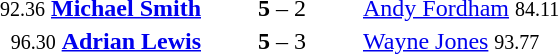<table style="text-align:center">
<tr>
<th width=223></th>
<th width=100></th>
<th width=223></th>
</tr>
<tr>
<td align=right><small><span>92.36</span></small> <strong><a href='#'>Michael Smith</a></strong> </td>
<td><strong>5</strong> – 2</td>
<td align=left> <a href='#'>Andy Fordham</a> <small><span>84.11</span></small></td>
</tr>
<tr>
<td align=right><small><span>96.30</span></small> <strong><a href='#'>Adrian Lewis</a></strong> </td>
<td><strong>5</strong> – 3</td>
<td align=left> <a href='#'>Wayne Jones</a> <small><span>93.77</span></small></td>
</tr>
</table>
